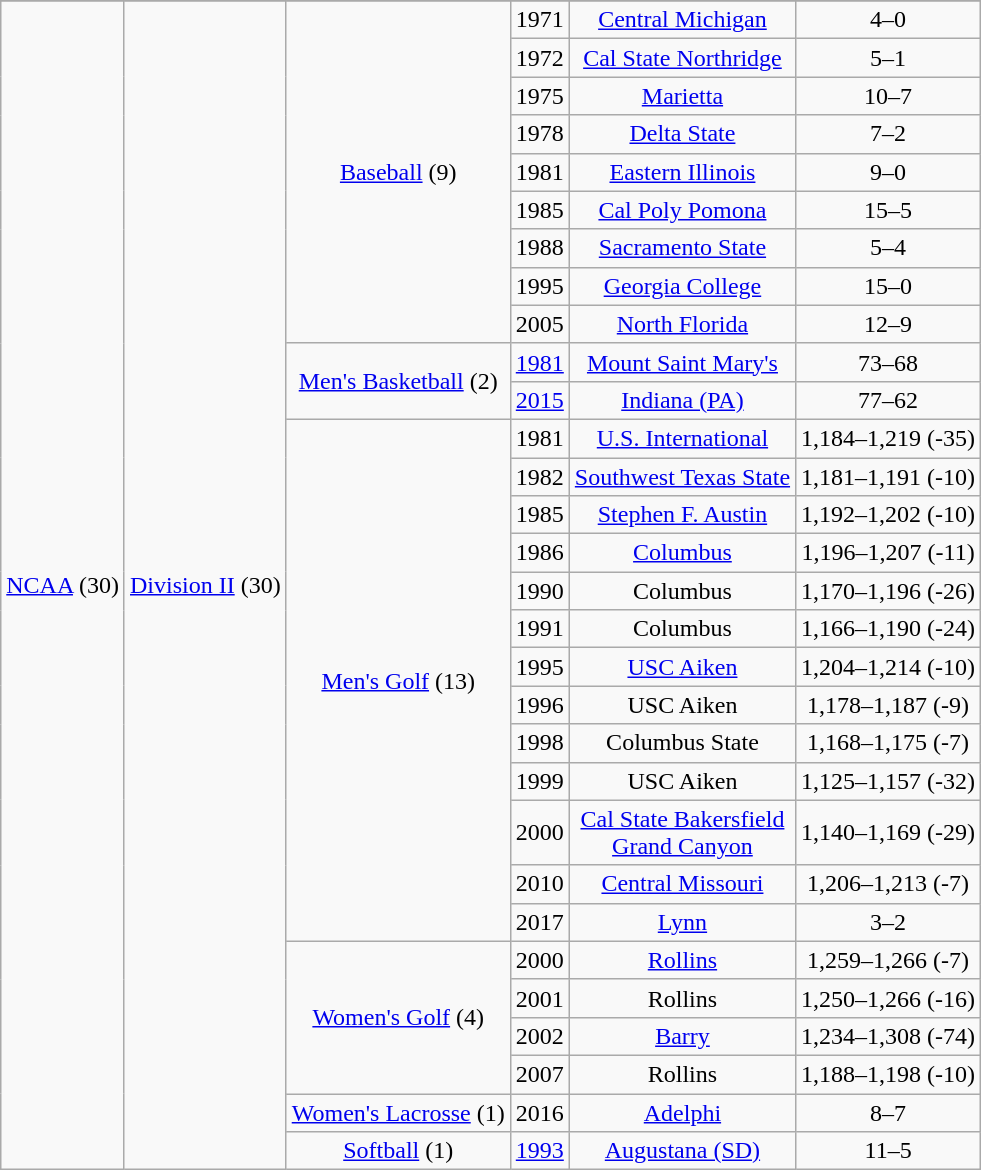<table class="wikitable">
<tr>
</tr>
<tr align="center">
<td rowspan="40"><a href='#'>NCAA</a> (30)</td>
<td rowspan="40"><a href='#'>Division II</a> (30)</td>
<td rowspan="9"><a href='#'>Baseball</a> (9)</td>
<td>1971</td>
<td><a href='#'>Central Michigan</a></td>
<td>4–0</td>
</tr>
<tr align="center">
<td>1972</td>
<td><a href='#'>Cal State Northridge</a></td>
<td>5–1</td>
</tr>
<tr align="center">
<td>1975</td>
<td><a href='#'>Marietta</a></td>
<td>10–7</td>
</tr>
<tr align="center">
<td>1978</td>
<td><a href='#'>Delta State</a></td>
<td>7–2</td>
</tr>
<tr align="center">
<td>1981</td>
<td><a href='#'>Eastern Illinois</a></td>
<td>9–0</td>
</tr>
<tr align="center">
<td>1985</td>
<td><a href='#'>Cal Poly Pomona</a></td>
<td>15–5</td>
</tr>
<tr align="center">
<td>1988</td>
<td><a href='#'>Sacramento State</a></td>
<td>5–4</td>
</tr>
<tr align="center">
<td>1995</td>
<td><a href='#'>Georgia College</a></td>
<td>15–0</td>
</tr>
<tr align="center">
<td>2005</td>
<td><a href='#'>North Florida</a></td>
<td>12–9</td>
</tr>
<tr align="center">
<td rowspan="2"><a href='#'>Men's Basketball</a> (2)</td>
<td><a href='#'>1981</a></td>
<td><a href='#'>Mount Saint Mary's</a></td>
<td>73–68</td>
</tr>
<tr align="center">
<td><a href='#'>2015</a></td>
<td><a href='#'>Indiana (PA)</a></td>
<td>77–62</td>
</tr>
<tr align="center">
<td rowspan="13"><a href='#'>Men's Golf</a> (13)</td>
<td>1981</td>
<td><a href='#'>U.S. International</a></td>
<td>1,184–1,219 (-35)</td>
</tr>
<tr align="center">
<td>1982</td>
<td><a href='#'>Southwest Texas State</a></td>
<td>1,181–1,191 (-10)</td>
</tr>
<tr align="center">
<td>1985</td>
<td><a href='#'>Stephen F. Austin</a></td>
<td>1,192–1,202 (-10)</td>
</tr>
<tr align="center">
<td>1986</td>
<td><a href='#'>Columbus</a></td>
<td>1,196–1,207 (-11)</td>
</tr>
<tr align="center">
<td>1990</td>
<td>Columbus</td>
<td>1,170–1,196 (-26)</td>
</tr>
<tr align="center">
<td>1991</td>
<td>Columbus</td>
<td>1,166–1,190 (-24)</td>
</tr>
<tr align="center">
<td>1995</td>
<td><a href='#'>USC Aiken</a></td>
<td>1,204–1,214 (-10)</td>
</tr>
<tr align="center">
<td>1996</td>
<td>USC Aiken</td>
<td>1,178–1,187 (-9)</td>
</tr>
<tr align="center">
<td>1998</td>
<td>Columbus State</td>
<td>1,168–1,175 (-7)</td>
</tr>
<tr align="center">
<td>1999</td>
<td>USC Aiken</td>
<td>1,125–1,157 (-32)</td>
</tr>
<tr align="center">
<td>2000</td>
<td><a href='#'>Cal State Bakersfield</a><br><a href='#'>Grand Canyon</a></td>
<td>1,140–1,169 (-29)</td>
</tr>
<tr align="center">
<td>2010</td>
<td><a href='#'>Central Missouri</a></td>
<td>1,206–1,213 (-7)</td>
</tr>
<tr align="center">
<td>2017</td>
<td><a href='#'>Lynn</a></td>
<td>3–2</td>
</tr>
<tr align="center">
<td rowspan="4"><a href='#'>Women's Golf</a> (4)</td>
<td>2000</td>
<td><a href='#'>Rollins</a></td>
<td>1,259–1,266 (-7)</td>
</tr>
<tr align="center">
<td>2001</td>
<td>Rollins</td>
<td>1,250–1,266 (-16)</td>
</tr>
<tr align="center">
<td>2002</td>
<td><a href='#'>Barry</a></td>
<td>1,234–1,308 (-74)</td>
</tr>
<tr align="center">
<td>2007</td>
<td>Rollins</td>
<td>1,188–1,198 (-10)</td>
</tr>
<tr align="center">
<td rowspan="1"><a href='#'>Women's Lacrosse</a> (1)</td>
<td>2016</td>
<td><a href='#'>Adelphi</a></td>
<td>8–7</td>
</tr>
<tr align="center">
<td rowspan="1"><a href='#'>Softball</a> (1)</td>
<td><a href='#'>1993</a></td>
<td><a href='#'>Augustana (SD)</a></td>
<td>11–5</td>
</tr>
</table>
